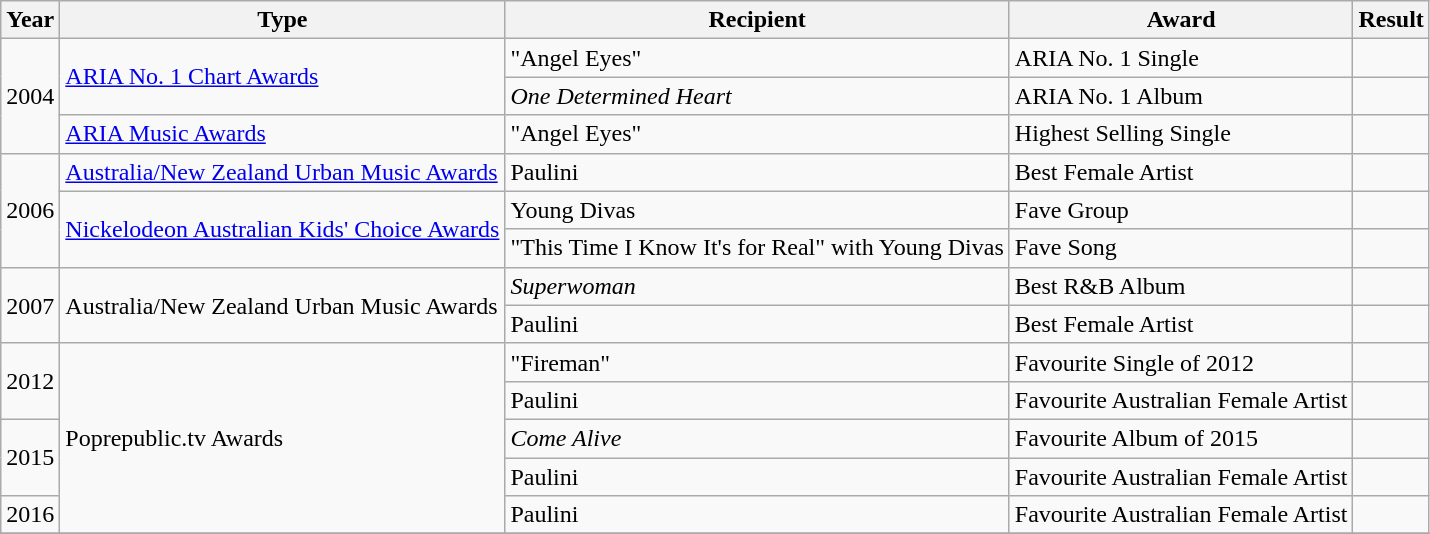<table class="wikitable">
<tr>
<th>Year</th>
<th>Type</th>
<th>Recipient</th>
<th>Award</th>
<th>Result</th>
</tr>
<tr>
<td rowspan="3">2004</td>
<td rowspan="2"><a href='#'>ARIA No. 1 Chart Awards</a></td>
<td>"Angel Eyes"</td>
<td>ARIA No. 1 Single</td>
<td></td>
</tr>
<tr>
<td><em>One Determined Heart</em></td>
<td>ARIA No. 1 Album</td>
<td></td>
</tr>
<tr>
<td><a href='#'>ARIA Music Awards</a></td>
<td>"Angel Eyes"</td>
<td>Highest Selling Single</td>
<td></td>
</tr>
<tr>
<td rowspan="3">2006</td>
<td><a href='#'>Australia/New Zealand Urban Music Awards</a></td>
<td>Paulini</td>
<td>Best Female Artist</td>
<td></td>
</tr>
<tr>
<td rowspan="2"><a href='#'>Nickelodeon Australian Kids' Choice Awards</a></td>
<td>Young Divas</td>
<td>Fave Group</td>
<td></td>
</tr>
<tr>
<td>"This Time I Know It's for Real" with Young Divas</td>
<td>Fave Song</td>
<td></td>
</tr>
<tr>
<td rowspan="2">2007</td>
<td rowspan="2">Australia/New Zealand Urban Music Awards</td>
<td><em>Superwoman</em></td>
<td>Best R&B Album</td>
<td></td>
</tr>
<tr>
<td>Paulini</td>
<td>Best Female Artist</td>
<td></td>
</tr>
<tr>
<td rowspan="2">2012</td>
<td rowspan="5">Poprepublic.tv Awards</td>
<td>"Fireman"</td>
<td>Favourite Single of 2012</td>
<td></td>
</tr>
<tr>
<td>Paulini</td>
<td>Favourite Australian Female Artist</td>
<td></td>
</tr>
<tr>
<td rowspan="2">2015</td>
<td><em>Come Alive</em></td>
<td>Favourite Album of 2015</td>
<td></td>
</tr>
<tr>
<td>Paulini</td>
<td>Favourite Australian Female Artist</td>
<td></td>
</tr>
<tr>
<td>2016</td>
<td>Paulini</td>
<td>Favourite Australian Female Artist</td>
<td></td>
</tr>
<tr>
</tr>
</table>
